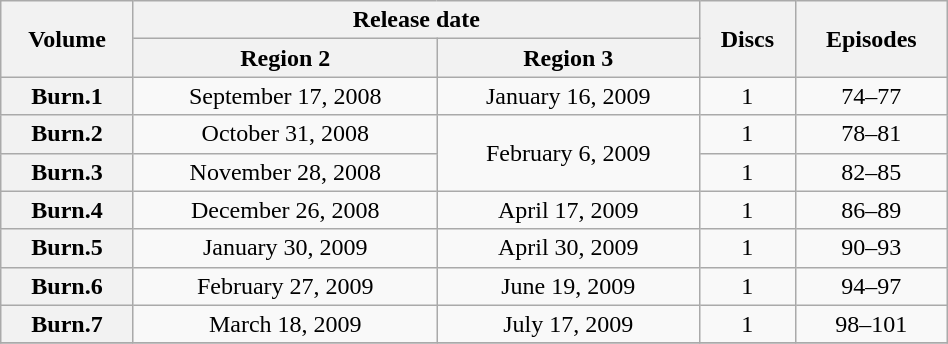<table class="wikitable" style="width: 50%; text-align: center;">
<tr>
<th rowspan=2>Volume</th>
<th colspan=2>Release date</th>
<th rowspan=2>Discs</th>
<th rowspan=2>Episodes</th>
</tr>
<tr>
<th>Region 2</th>
<th>Region 3</th>
</tr>
<tr>
<th>Burn.1</th>
<td>September 17, 2008</td>
<td>January 16, 2009</td>
<td>1</td>
<td>74–77</td>
</tr>
<tr>
<th>Burn.2</th>
<td>October 31, 2008</td>
<td rowspan=2>February 6, 2009</td>
<td>1</td>
<td>78–81</td>
</tr>
<tr>
<th>Burn.3</th>
<td>November 28, 2008</td>
<td>1</td>
<td>82–85</td>
</tr>
<tr>
<th>Burn.4</th>
<td>December 26, 2008</td>
<td>April 17, 2009</td>
<td>1</td>
<td>86–89</td>
</tr>
<tr>
<th>Burn.5</th>
<td>January 30, 2009 </td>
<td>April 30, 2009 </td>
<td>1</td>
<td>90–93</td>
</tr>
<tr>
<th>Burn.6</th>
<td>February 27, 2009 </td>
<td>June 19, 2009 </td>
<td>1</td>
<td>94–97</td>
</tr>
<tr>
<th>Burn.7</th>
<td>March 18, 2009 </td>
<td>July 17, 2009 </td>
<td>1</td>
<td>98–101</td>
</tr>
<tr>
</tr>
</table>
